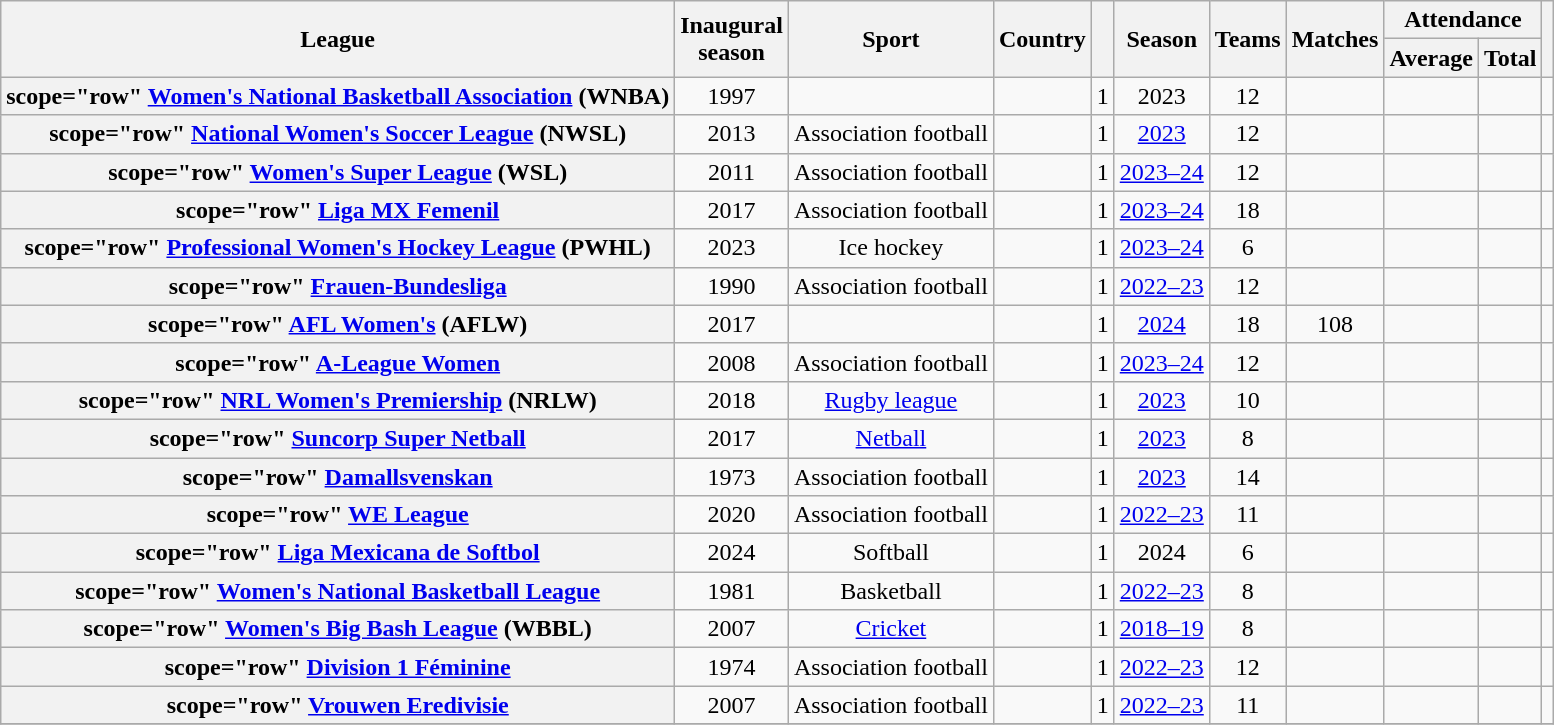<table class="wikitable sortable" style="text-align:center;">
<tr>
<th rowspan=2 scope="col">League</th>
<th rowspan=2 scope="col">Inaugural<br>season</th>
<th rowspan=2 scope="col">Sport</th>
<th rowspan=2 scope="col">Country</th>
<th rowspan=2 scope="col"></th>
<th rowspan=2 scope="col">Season</th>
<th rowspan=2 scope="col">Teams</th>
<th rowspan=2 scope="col">Matches</th>
<th colspan=2 scope="colgroup">Attendance</th>
<th rowspan=2 scope="col"></th>
</tr>
<tr>
<th>Average</th>
<th>Total</th>
</tr>
<tr>
<th>scope="row" <a href='#'>Women's National Basketball Association</a> (WNBA)</th>
<td>1997</td>
<td></td>
<td></td>
<td>1</td>
<td>2023</td>
<td>12</td>
<td></td>
<td></td>
<td></td>
<td></td>
</tr>
<tr>
<th>scope="row" <a href='#'>National Women's Soccer League</a> (NWSL)</th>
<td>2013</td>
<td>Association football</td>
<td></td>
<td>1</td>
<td><a href='#'>2023</a></td>
<td>12</td>
<td></td>
<td></td>
<td></td>
<td></td>
</tr>
<tr>
<th>scope="row" <a href='#'>Women's Super League</a> (WSL)</th>
<td>2011</td>
<td>Association football</td>
<td></td>
<td>1</td>
<td><a href='#'>2023–24</a></td>
<td>12</td>
<td></td>
<td></td>
<td></td>
<td></td>
</tr>
<tr>
<th>scope="row" <a href='#'>Liga MX Femenil</a></th>
<td>2017</td>
<td>Association football</td>
<td></td>
<td>1</td>
<td><a href='#'>2023–24</a></td>
<td>18</td>
<td></td>
<td></td>
<td></td>
<td></td>
</tr>
<tr>
<th>scope="row" <a href='#'>Professional Women's Hockey League</a> (PWHL)</th>
<td>2023</td>
<td>Ice hockey</td>
<td></td>
<td>1</td>
<td><a href='#'>2023–24</a></td>
<td>6</td>
<td></td>
<td></td>
<td></td>
<td></td>
</tr>
<tr>
<th>scope="row" <a href='#'>Frauen-Bundesliga</a></th>
<td>1990</td>
<td>Association football</td>
<td></td>
<td>1</td>
<td><a href='#'>2022–23</a></td>
<td>12</td>
<td></td>
<td></td>
<td></td>
<td></td>
</tr>
<tr>
<th>scope="row" <a href='#'>AFL Women's</a> (AFLW)</th>
<td>2017</td>
<td></td>
<td></td>
<td>1</td>
<td><a href='#'>2024</a></td>
<td>18</td>
<td>108</td>
<td></td>
<td></td>
<td></td>
</tr>
<tr>
<th>scope="row" <a href='#'>A-League Women</a></th>
<td>2008</td>
<td>Association football</td>
<td></td>
<td>1</td>
<td><a href='#'>2023–24</a></td>
<td>12</td>
<td></td>
<td></td>
<td></td>
<td></td>
</tr>
<tr>
<th>scope="row" <a href='#'>NRL Women's Premiership</a> (NRLW)</th>
<td>2018</td>
<td><a href='#'>Rugby league</a></td>
<td></td>
<td>1</td>
<td><a href='#'>2023</a></td>
<td>10</td>
<td></td>
<td></td>
<td></td>
<td></td>
</tr>
<tr>
<th>scope="row" <a href='#'>Suncorp Super Netball</a></th>
<td>2017</td>
<td><a href='#'>Netball</a></td>
<td></td>
<td>1</td>
<td><a href='#'>2023</a></td>
<td>8</td>
<td></td>
<td></td>
<td></td>
<td></td>
</tr>
<tr>
<th>scope="row" <a href='#'>Damallsvenskan</a></th>
<td>1973</td>
<td>Association football</td>
<td></td>
<td>1</td>
<td><a href='#'>2023</a></td>
<td>14</td>
<td></td>
<td></td>
<td></td>
<td></td>
</tr>
<tr>
<th>scope="row" <a href='#'>WE League</a></th>
<td>2020</td>
<td>Association football</td>
<td></td>
<td>1</td>
<td><a href='#'>2022–23</a></td>
<td>11</td>
<td></td>
<td></td>
<td></td>
<td></td>
</tr>
<tr>
<th>scope="row" <a href='#'>Liga Mexicana de Softbol</a></th>
<td>2024</td>
<td> Softball</td>
<td></td>
<td>1</td>
<td>2024</td>
<td>6</td>
<td></td>
<td></td>
<td></td>
<td></td>
</tr>
<tr>
<th>scope="row" <a href='#'>Women's National Basketball League</a></th>
<td>1981</td>
<td>Basketball</td>
<td></td>
<td>1</td>
<td><a href='#'>2022–23</a></td>
<td>8</td>
<td></td>
<td></td>
<td></td>
<td></td>
</tr>
<tr>
<th>scope="row" <a href='#'>Women's Big Bash League</a> (WBBL)</th>
<td>2007</td>
<td><a href='#'>Cricket</a></td>
<td></td>
<td>1</td>
<td><a href='#'>2018–19</a></td>
<td>8</td>
<td></td>
<td></td>
<td></td>
<td></td>
</tr>
<tr>
<th>scope="row" <a href='#'>Division 1 Féminine</a></th>
<td>1974</td>
<td>Association football</td>
<td></td>
<td>1</td>
<td><a href='#'>2022–23</a></td>
<td>12</td>
<td></td>
<td></td>
<td></td>
<td></td>
</tr>
<tr>
<th>scope="row" <a href='#'>Vrouwen Eredivisie</a></th>
<td>2007</td>
<td>Association football</td>
<td></td>
<td>1</td>
<td><a href='#'>2022–23</a></td>
<td>11</td>
<td></td>
<td></td>
<td></td>
<td></td>
</tr>
<tr>
</tr>
</table>
